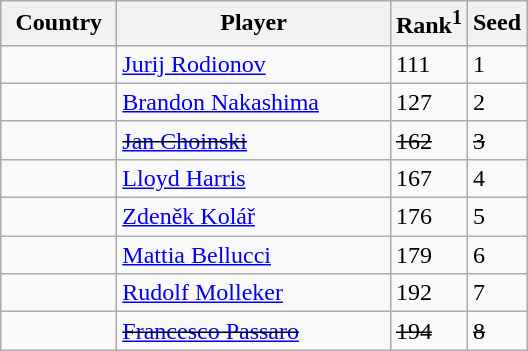<table class="sortable wikitable">
<tr>
<th width="70">Country</th>
<th width="175">Player</th>
<th>Rank<sup>1</sup></th>
<th>Seed</th>
</tr>
<tr>
<td></td>
<td><a href='#'>Jurij Rodionov</a></td>
<td>111</td>
<td>1</td>
</tr>
<tr>
<td></td>
<td><a href='#'>Brandon Nakashima</a></td>
<td>127</td>
<td>2</td>
</tr>
<tr>
<td><s></s></td>
<td><s><a href='#'>Jan Choinski</a></s></td>
<td><s>162</s></td>
<td><s>3</s></td>
</tr>
<tr>
<td></td>
<td><a href='#'>Lloyd Harris</a></td>
<td>167</td>
<td>4</td>
</tr>
<tr>
<td></td>
<td><a href='#'>Zdeněk Kolář</a></td>
<td>176</td>
<td>5</td>
</tr>
<tr>
<td></td>
<td><a href='#'>Mattia Bellucci</a></td>
<td>179</td>
<td>6</td>
</tr>
<tr>
<td></td>
<td><a href='#'>Rudolf Molleker</a></td>
<td>192</td>
<td>7</td>
</tr>
<tr>
<td><s></s></td>
<td><s><a href='#'>Francesco Passaro</a></s></td>
<td><s>194</s></td>
<td><s>8</s></td>
</tr>
</table>
